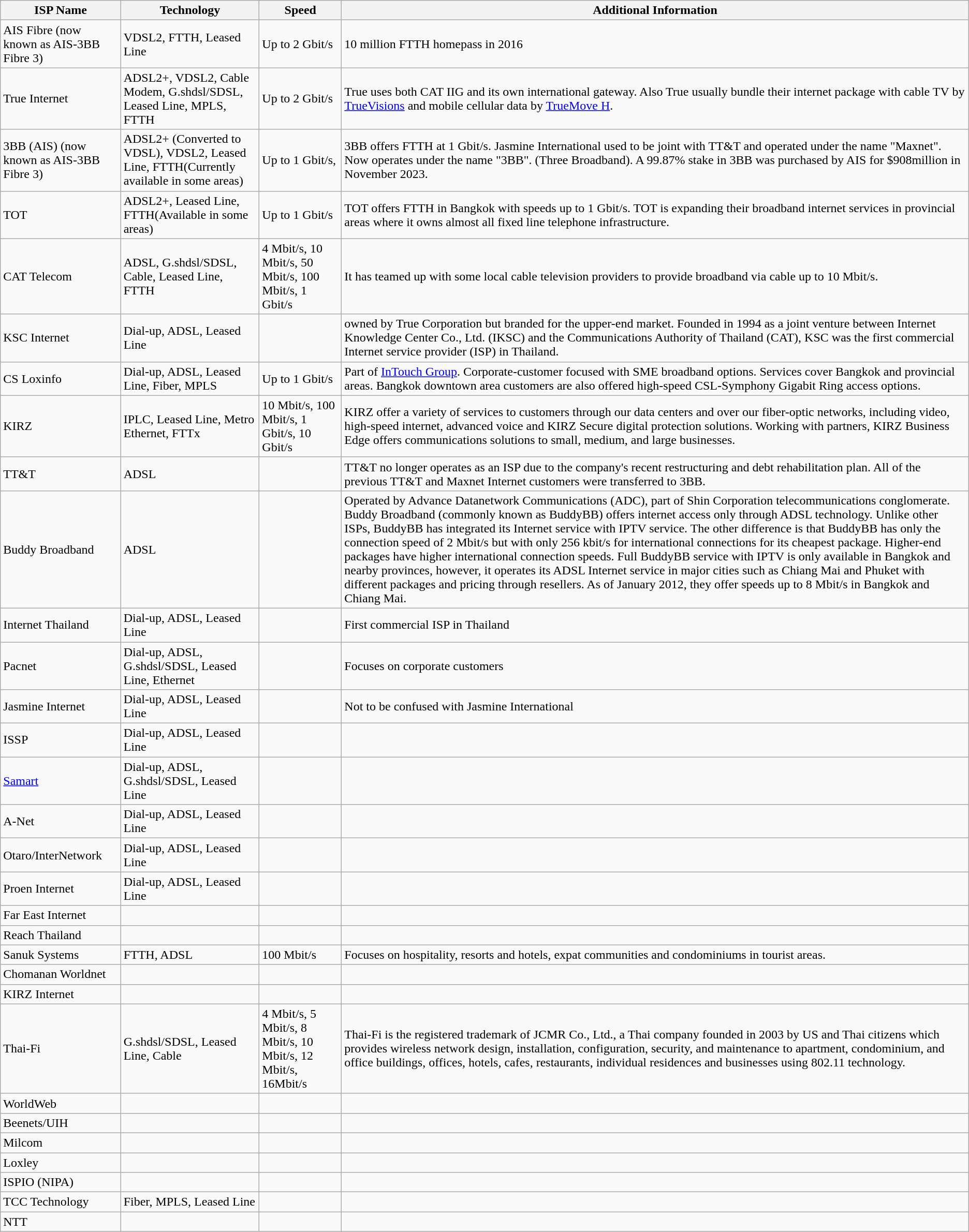<table class="wikitable sortable">
<tr>
<th>ISP Name</th>
<th>Technology</th>
<th>Speed</th>
<th>Additional Information</th>
</tr>
<tr>
<td>AIS Fibre (now known as AIS-3BB Fibre 3)</td>
<td>VDSL2, FTTH, Leased Line</td>
<td>Up to 2 Gbit/s </td>
<td>10 million FTTH homepass in 2016</td>
</tr>
<tr>
<td>True Internet</td>
<td>ADSL2+, VDSL2, Cable Modem, G.shdsl/SDSL, Leased Line, MPLS, FTTH</td>
<td>Up to 2 Gbit/s </td>
<td>True uses both CAT IIG and its own international gateway. Also True usually bundle their internet package with cable TV by <a href='#'>TrueVisions</a> and mobile cellular data by <a href='#'>TrueMove H</a>.</td>
</tr>
<tr>
<td>3BB (AIS) (now known as AIS-3BB Fibre 3)</td>
<td>ADSL2+ (Converted to VDSL), VDSL2, Leased Line, FTTH(Currently available in some areas)</td>
<td>Up to 1 Gbit/s,</td>
<td>3BB offers FTTH at 1 Gbit/s. Jasmine International used to be joint with TT&T and operated under the name "Maxnet". Now operates under the name "3BB". (Three Broadband). A 99.87% stake in 3BB was purchased by AIS for $908million in November 2023.</td>
</tr>
<tr>
<td>TOT</td>
<td>ADSL2+, Leased Line, FTTH(Available in some areas)</td>
<td>Up to 1 Gbit/s </td>
<td>TOT offers FTTH in Bangkok with speeds up to 1 Gbit/s. TOT is expanding their broadband internet services in provincial areas where it owns almost all fixed line telephone infrastructure.</td>
</tr>
<tr>
<td>CAT Telecom</td>
<td>ADSL, G.shdsl/SDSL, Cable, Leased Line, FTTH</td>
<td>4 Mbit/s, 10 Mbit/s, 50 Mbit/s, 100 Mbit/s, 1 Gbit/s</td>
<td>It has teamed up with some local cable television providers to provide broadband via cable up to 10 Mbit/s.</td>
</tr>
<tr>
<td>KSC Internet</td>
<td>Dial-up, ADSL, Leased Line</td>
<td></td>
<td>owned by True Corporation but branded for the upper-end market. Founded in 1994 as a joint venture between Internet Knowledge Center Co., Ltd. (IKSC) and the Communications Authority of Thailand (CAT), KSC was the first commercial Internet service provider (ISP) in Thailand.</td>
</tr>
<tr>
<td>CS Loxinfo</td>
<td>Dial-up, ADSL, Leased Line, Fiber, MPLS</td>
<td>Up to 1 Gbit/s</td>
<td>Part of <a href='#'>InTouch Group</a>. Corporate-customer focused with SME broadband options. Services cover Bangkok and provincial areas. Bangkok downtown area customers are also offered high-speed CSL-Symphony Gigabit Ring access options.</td>
</tr>
<tr>
<td>KIRZ</td>
<td>IPLC, Leased Line, Metro Ethernet, FTTx</td>
<td>10 Mbit/s, 100 Mbit/s, 1 Gbit/s, 10 Gbit/s</td>
<td>KIRZ offer a variety of services to customers through our data centers and over our fiber-optic networks, including video, high-speed internet, advanced voice and KIRZ Secure digital protection solutions. Working with partners, KIRZ Business Edge offers communications solutions to small, medium, and large businesses.</td>
</tr>
<tr>
<td>TT&T</td>
<td>ADSL</td>
<td></td>
<td>TT&T no longer operates as an ISP due to the company's recent restructuring and debt rehabilitation plan. All of the previous TT&T and Maxnet Internet customers were transferred to 3BB.</td>
</tr>
<tr>
<td>Buddy Broadband</td>
<td>ADSL</td>
<td></td>
<td>Operated by Advance Datanetwork Communications (ADC), part of Shin Corporation telecommunications conglomerate. Buddy Broadband (commonly known as BuddyBB) offers internet access only through ADSL technology. Unlike other ISPs, BuddyBB has integrated its Internet service with IPTV service. The other difference is that BuddyBB has only the connection speed of 2 Mbit/s but with only 256 kbit/s for international connections for its cheapest package. Higher-end packages have higher international connection speeds. Full BuddyBB service with IPTV is only available in Bangkok and nearby provinces, however, it operates its ADSL Internet service in major cities such as Chiang Mai and Phuket with different packages and pricing through resellers. As of January 2012, they offer speeds up to 8 Mbit/s in Bangkok and Chiang Mai.</td>
</tr>
<tr>
<td>Internet Thailand</td>
<td>Dial-up, ADSL, Leased Line</td>
<td></td>
<td>First commercial ISP in Thailand</td>
</tr>
<tr>
<td>Pacnet</td>
<td>Dial-up, ADSL, G.shdsl/SDSL, Leased Line, Ethernet</td>
<td></td>
<td>Focuses on corporate customers</td>
</tr>
<tr>
<td>Jasmine Internet</td>
<td>Dial-up, ADSL, Leased Line</td>
<td></td>
<td>Not to be confused with Jasmine International</td>
</tr>
<tr>
<td>ISSP</td>
<td>Dial-up, ADSL, Leased Line</td>
<td></td>
<td></td>
</tr>
<tr>
<td><a href='#'>Samart</a></td>
<td>Dial-up, ADSL, G.shdsl/SDSL, Leased Line</td>
<td></td>
<td></td>
</tr>
<tr>
<td>A-Net</td>
<td>Dial-up, ADSL, Leased Line</td>
<td></td>
<td></td>
</tr>
<tr>
<td>Otaro/InterNetwork</td>
<td>Dial-up, ADSL, Leased Line</td>
<td></td>
<td></td>
</tr>
<tr>
<td>Proen Internet</td>
<td>Dial-up, ADSL, Leased Line</td>
<td></td>
<td></td>
</tr>
<tr>
<td>Far East Internet</td>
<td></td>
<td></td>
<td></td>
</tr>
<tr>
<td>Reach Thailand</td>
<td></td>
<td></td>
<td></td>
</tr>
<tr>
<td>Sanuk Systems</td>
<td>FTTH, ADSL</td>
<td>100 Mbit/s</td>
<td>Focuses on hospitality, resorts and hotels, expat communities and condominiums in tourist areas.</td>
</tr>
<tr>
<td>Chomanan Worldnet</td>
<td></td>
<td></td>
<td></td>
</tr>
<tr>
<td>KIRZ Internet</td>
<td></td>
<td></td>
<td></td>
</tr>
<tr>
<td>Thai-Fi</td>
<td>G.shdsl/SDSL, Leased Line, Cable</td>
<td>4 Mbit/s, 5 Mbit/s, 8 Mbit/s, 10 Mbit/s, 12 Mbit/s, 16Mbit/s </td>
<td>Thai-Fi is the registered trademark of JCMR Co., Ltd., a Thai company founded in 2003 by US and Thai citizens which provides wireless network design, installation, configuration, security, and maintenance to apartment, condominium, and office buildings, offices, hotels, cafes, restaurants, individual residences and businesses using 802.11 technology.</td>
</tr>
<tr>
<td>WorldWeb</td>
<td></td>
<td></td>
<td></td>
</tr>
<tr>
<td>Beenets/UIH</td>
<td></td>
<td></td>
<td></td>
</tr>
<tr>
<td>Milcom</td>
<td></td>
<td></td>
<td></td>
</tr>
<tr>
<td>Loxley</td>
<td></td>
<td></td>
<td></td>
</tr>
<tr>
<td>ISPIO (NIPA)</td>
<td></td>
<td></td>
<td></td>
</tr>
<tr>
<td>TCC Technology</td>
<td>Fiber, MPLS, Leased Line</td>
<td></td>
<td></td>
</tr>
<tr>
<td>NTT</td>
<td></td>
<td></td>
<td></td>
</tr>
</table>
